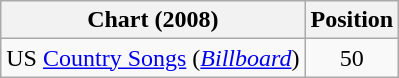<table class="wikitable sortable">
<tr>
<th scope="col">Chart (2008)</th>
<th scope="col">Position</th>
</tr>
<tr>
<td>US <a href='#'>Country Songs</a> (<em><a href='#'>Billboard</a></em>)</td>
<td align="center">50</td>
</tr>
</table>
